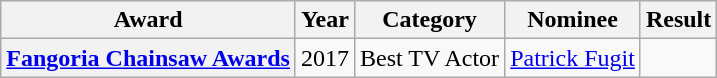<table class="wikitable plainrowheaders">
<tr>
<th scope="col">Award</th>
<th scope="col">Year</th>
<th scope="col">Category</th>
<th scope="col">Nominee</th>
<th scope="col">Result</th>
</tr>
<tr>
<th scope="row"><a href='#'>Fangoria Chainsaw Awards</a></th>
<td>2017</td>
<td>Best TV Actor</td>
<td><a href='#'>Patrick Fugit</a></td>
<td></td>
</tr>
</table>
